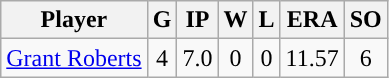<table class="wikitable sortable">
<tr>
<th>Player</th>
<th>G</th>
<th>IP</th>
<th>W</th>
<th>L</th>
<th>ERA</th>
<th>SO</th>
</tr>
<tr align="center">
<td><a href='#'>Grant Roberts</a></td>
<td>4</td>
<td>7.0</td>
<td>0</td>
<td>0</td>
<td>11.57</td>
<td>6</td>
</tr>
</table>
